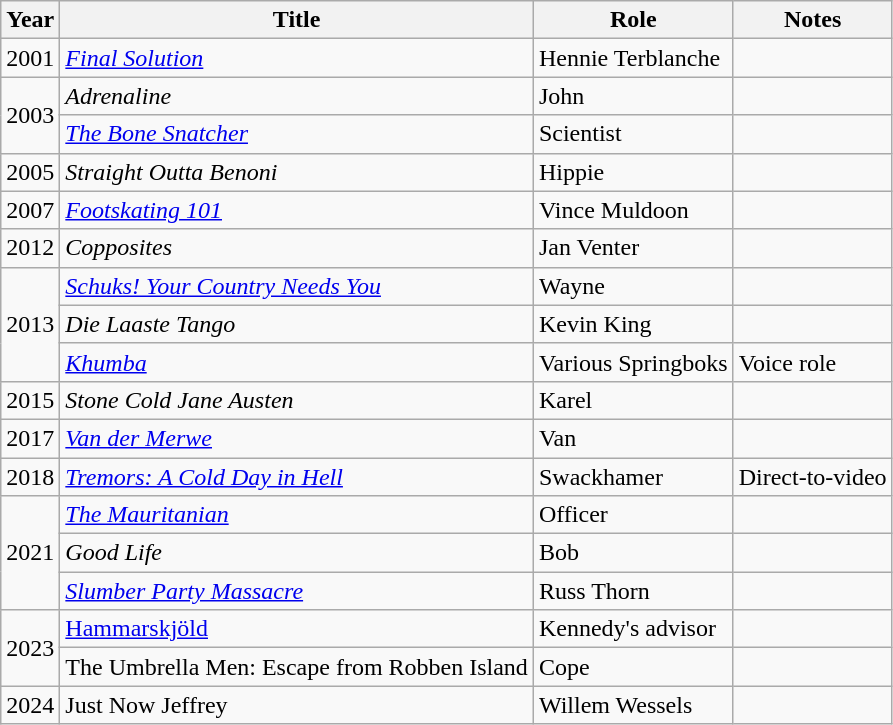<table class="wikitable sortable">
<tr>
<th>Year</th>
<th>Title</th>
<th>Role</th>
<th class="unsortable">Notes</th>
</tr>
<tr>
<td>2001</td>
<td><em><a href='#'>Final Solution</a></em></td>
<td>Hennie Terblanche</td>
<td></td>
</tr>
<tr>
<td rowspan="2">2003</td>
<td><em>Adrenaline</em></td>
<td>John</td>
<td></td>
</tr>
<tr>
<td><em><a href='#'>The Bone Snatcher</a></em></td>
<td>Scientist</td>
<td></td>
</tr>
<tr>
<td>2005</td>
<td><em>Straight Outta Benoni</em></td>
<td>Hippie</td>
<td></td>
</tr>
<tr>
<td>2007</td>
<td><em><a href='#'>Footskating 101</a></em></td>
<td>Vince Muldoon</td>
<td></td>
</tr>
<tr>
<td>2012</td>
<td><em>Copposites</em></td>
<td>Jan Venter</td>
<td></td>
</tr>
<tr>
<td rowspan="3">2013</td>
<td><em><a href='#'>Schuks! Your Country Needs You</a></em></td>
<td>Wayne</td>
<td></td>
</tr>
<tr>
<td><em>Die Laaste Tango</em></td>
<td>Kevin King</td>
<td></td>
</tr>
<tr>
<td><em><a href='#'>Khumba</a></em></td>
<td>Various Springboks</td>
<td>Voice role</td>
</tr>
<tr>
<td>2015</td>
<td><em>Stone Cold Jane Austen</em></td>
<td>Karel</td>
<td></td>
</tr>
<tr>
<td>2017</td>
<td><em><a href='#'>Van der Merwe</a></em></td>
<td>Van</td>
<td></td>
</tr>
<tr>
<td>2018</td>
<td><em><a href='#'>Tremors: A Cold Day in Hell</a></em></td>
<td>Swackhamer</td>
<td>Direct-to-video</td>
</tr>
<tr>
<td rowspan="3">2021</td>
<td><em><a href='#'>The Mauritanian</a></em></td>
<td>Officer</td>
<td></td>
</tr>
<tr>
<td><em>Good Life</em></td>
<td>Bob</td>
<td></td>
</tr>
<tr>
<td><em><a href='#'>Slumber Party Massacre</a></em></td>
<td>Russ Thorn</td>
<td></td>
</tr>
<tr>
<td rowspan="2">2023</td>
<td><a href='#'>Hammarskjöld</a></td>
<td>Kennedy's advisor</td>
</tr>
<tr>
<td>The Umbrella Men: Escape from Robben Island</td>
<td>Cope</td>
<td></td>
</tr>
<tr>
<td>2024</td>
<td>Just Now Jeffrey</td>
<td>Willem Wessels</td>
<td></td>
</tr>
</table>
